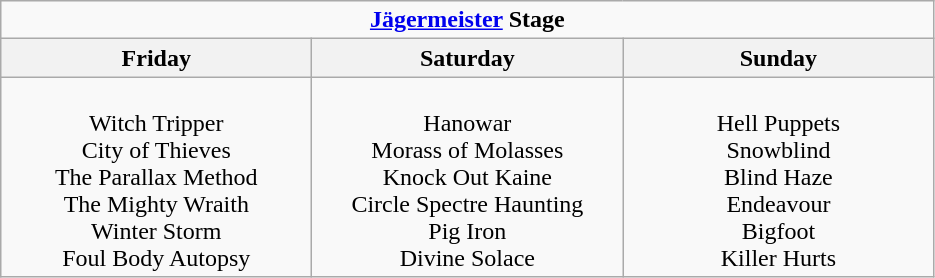<table class="wikitable">
<tr>
<td colspan="4" align="center"><strong><a href='#'>Jägermeister</a> Stage</strong></td>
</tr>
<tr>
<th>Friday</th>
<th>Saturday</th>
<th>Sunday</th>
</tr>
<tr>
<td align="center" valign="top" width="200"><br>Witch Tripper<br>
City of Thieves<br>
The Parallax Method<br>
The Mighty Wraith<br>
Winter Storm<br>
Foul Body Autopsy</td>
<td align="center" valign="top" width="200"><br>Hanowar<br>
Morass of Molasses<br>
Knock Out Kaine<br>
Circle Spectre Haunting<br>
Pig Iron<br>
Divine Solace</td>
<td align="center" valign="top" width="200"><br>Hell Puppets<br>
Snowblind<br>
Blind Haze<br>
Endeavour<br>
Bigfoot<br>
Killer Hurts</td>
</tr>
</table>
